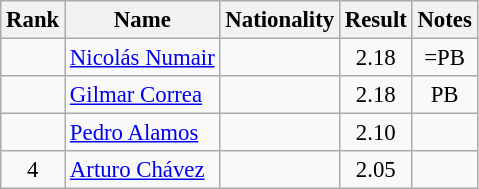<table class="wikitable sortable" style="text-align:center;font-size:95%">
<tr>
<th>Rank</th>
<th>Name</th>
<th>Nationality</th>
<th>Result</th>
<th>Notes</th>
</tr>
<tr>
<td></td>
<td align=left><a href='#'>Nicolás Numair</a></td>
<td align=left></td>
<td>2.18</td>
<td>=PB</td>
</tr>
<tr>
<td></td>
<td align=left><a href='#'>Gilmar Correa</a></td>
<td align=left></td>
<td>2.18</td>
<td>PB</td>
</tr>
<tr>
<td></td>
<td align=left><a href='#'>Pedro Alamos</a></td>
<td align=left></td>
<td>2.10</td>
<td></td>
</tr>
<tr>
<td>4</td>
<td align=left><a href='#'>Arturo Chávez</a></td>
<td align=left></td>
<td>2.05</td>
<td></td>
</tr>
</table>
